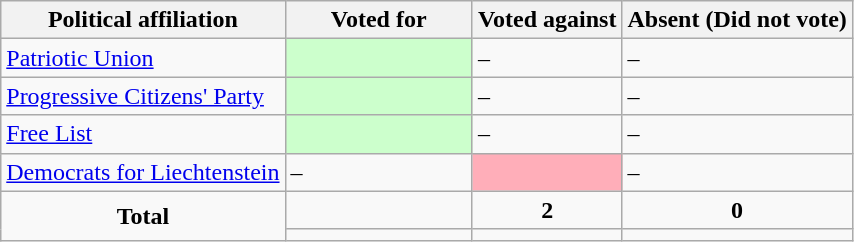<table class="wikitable">
<tr>
<th>Political affiliation</th>
<th style="width:22%;">Voted for</th>
<th>Voted against</th>
<th>Absent (Did not vote)</th>
</tr>
<tr>
<td> <a href='#'>Patriotic Union</a></td>
<td style="background-color:#CCFFCC;"></td>
<td>–</td>
<td>–</td>
</tr>
<tr>
<td> <a href='#'>Progressive Citizens' Party</a></td>
<td style="background-color:#CCFFCC;"></td>
<td>–</td>
<td>–</td>
</tr>
<tr>
<td> <a href='#'>Free List</a></td>
<td style="background-color:#CCFFCC;"></td>
<td>–</td>
<td>–</td>
</tr>
<tr>
<td> <a href='#'>Democrats for Liechtenstein</a></td>
<td>–</td>
<td style="background-color:#FFAEB9;"></td>
<td>–</td>
</tr>
<tr>
<td style="text-align:center;" rowspan="2"><strong>Total</strong></td>
<td></td>
<td style="text-align:center;"><strong>2</strong></td>
<td style="text-align:center;"><strong>0</strong></td>
</tr>
<tr>
<td style="text-align:center;"></td>
<td style="text-align:center;"></td>
<td style="text-align:center;"></td>
</tr>
</table>
